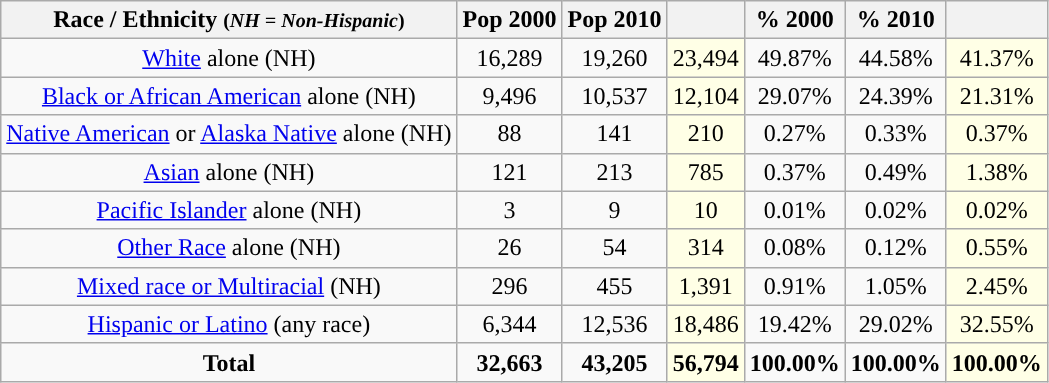<table class="wikitable" style="text-align:center;">
<tr>
<th>Race / Ethnicity <small>(<em>NH = Non-Hispanic</em>)</small></th>
<th>Pop 2000</th>
<th>Pop 2010</th>
<th></th>
<th>% 2000</th>
<th>% 2010</th>
<th></th>
</tr>
<tr>
<td><a href='#'>White</a> alone (NH)</td>
<td>16,289</td>
<td>19,260</td>
<td style='background: #ffffe6;'>23,494</td>
<td>49.87%</td>
<td>44.58%</td>
<td style='background: #ffffe6;'>41.37%</td>
</tr>
<tr>
<td><a href='#'>Black or African American</a> alone (NH)</td>
<td>9,496</td>
<td>10,537</td>
<td style='background: #ffffe6;'>12,104</td>
<td>29.07%</td>
<td>24.39%</td>
<td style='background: #ffffe6;'>21.31%</td>
</tr>
<tr>
<td><a href='#'>Native American</a> or <a href='#'>Alaska Native</a> alone (NH)</td>
<td>88</td>
<td>141</td>
<td style='background: #ffffe6;'>210</td>
<td>0.27%</td>
<td>0.33%</td>
<td style='background: #ffffe6;'>0.37%</td>
</tr>
<tr>
<td><a href='#'>Asian</a> alone (NH)</td>
<td>121</td>
<td>213</td>
<td style='background: #ffffe6;'>785</td>
<td>0.37%</td>
<td>0.49%</td>
<td style='background: #ffffe6;'>1.38%</td>
</tr>
<tr>
<td><a href='#'>Pacific Islander</a> alone (NH)</td>
<td>3</td>
<td>9</td>
<td style='background: #ffffe6;'>10</td>
<td>0.01%</td>
<td>0.02%</td>
<td style='background: #ffffe6;'>0.02%</td>
</tr>
<tr>
<td><a href='#'>Other Race</a> alone (NH)</td>
<td>26</td>
<td>54</td>
<td style='background: #ffffe6;'>314</td>
<td>0.08%</td>
<td>0.12%</td>
<td style='background: #ffffe6;'>0.55%</td>
</tr>
<tr>
<td><a href='#'>Mixed race or Multiracial</a> (NH)</td>
<td>296</td>
<td>455</td>
<td style='background: #ffffe6;'>1,391</td>
<td>0.91%</td>
<td>1.05%</td>
<td style='background: #ffffe6;'>2.45%</td>
</tr>
<tr>
<td><a href='#'>Hispanic or Latino</a> (any race)</td>
<td>6,344</td>
<td>12,536</td>
<td style='background: #ffffe6;'>18,486</td>
<td>19.42%</td>
<td>29.02%</td>
<td style='background: #ffffe6;'>32.55%</td>
</tr>
<tr>
<td><strong>Total</strong></td>
<td><strong>32,663</strong></td>
<td><strong>43,205</strong></td>
<td style='background: #ffffe6;'><strong>56,794</strong></td>
<td><strong>100.00%</strong></td>
<td><strong>100.00%</strong></td>
<td style='background: #ffffe6;'><strong>100.00%</strong></td>
</tr>
</table>
